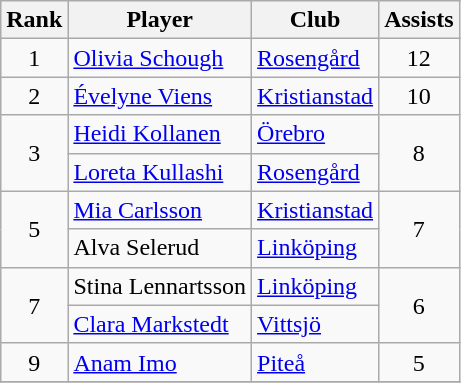<table class="wikitable" style="text-align:center">
<tr>
<th>Rank</th>
<th>Player</th>
<th>Club</th>
<th>Assists</th>
</tr>
<tr>
<td>1</td>
<td align="left"> <a href='#'>Olivia Schough</a></td>
<td align="left"><a href='#'>Rosengård</a></td>
<td>12</td>
</tr>
<tr>
<td>2</td>
<td align="left"> <a href='#'>Évelyne Viens</a></td>
<td align="left"><a href='#'>Kristianstad</a></td>
<td>10</td>
</tr>
<tr>
<td rowspan="2">3</td>
<td align="left"> <a href='#'>Heidi Kollanen</a></td>
<td align="left"><a href='#'>Örebro</a></td>
<td rowspan="2">8</td>
</tr>
<tr>
<td align="left"> <a href='#'>Loreta Kullashi</a></td>
<td align="left"><a href='#'>Rosengård</a></td>
</tr>
<tr>
<td rowspan="2">5</td>
<td align="left"> <a href='#'>Mia Carlsson</a></td>
<td align="left"><a href='#'>Kristianstad</a></td>
<td rowspan="2">7</td>
</tr>
<tr>
<td align="left"> Alva Selerud</td>
<td align="left"><a href='#'>Linköping</a></td>
</tr>
<tr>
<td rowspan="2">7</td>
<td align="left"> Stina Lennartsson</td>
<td align="left"><a href='#'>Linköping</a></td>
<td rowspan="2">6</td>
</tr>
<tr>
<td align="left"> <a href='#'>Clara Markstedt</a></td>
<td align="left"><a href='#'>Vittsjö</a></td>
</tr>
<tr>
<td>9</td>
<td align="left"> <a href='#'>Anam Imo</a></td>
<td align="left"><a href='#'>Piteå</a></td>
<td>5</td>
</tr>
<tr>
</tr>
</table>
